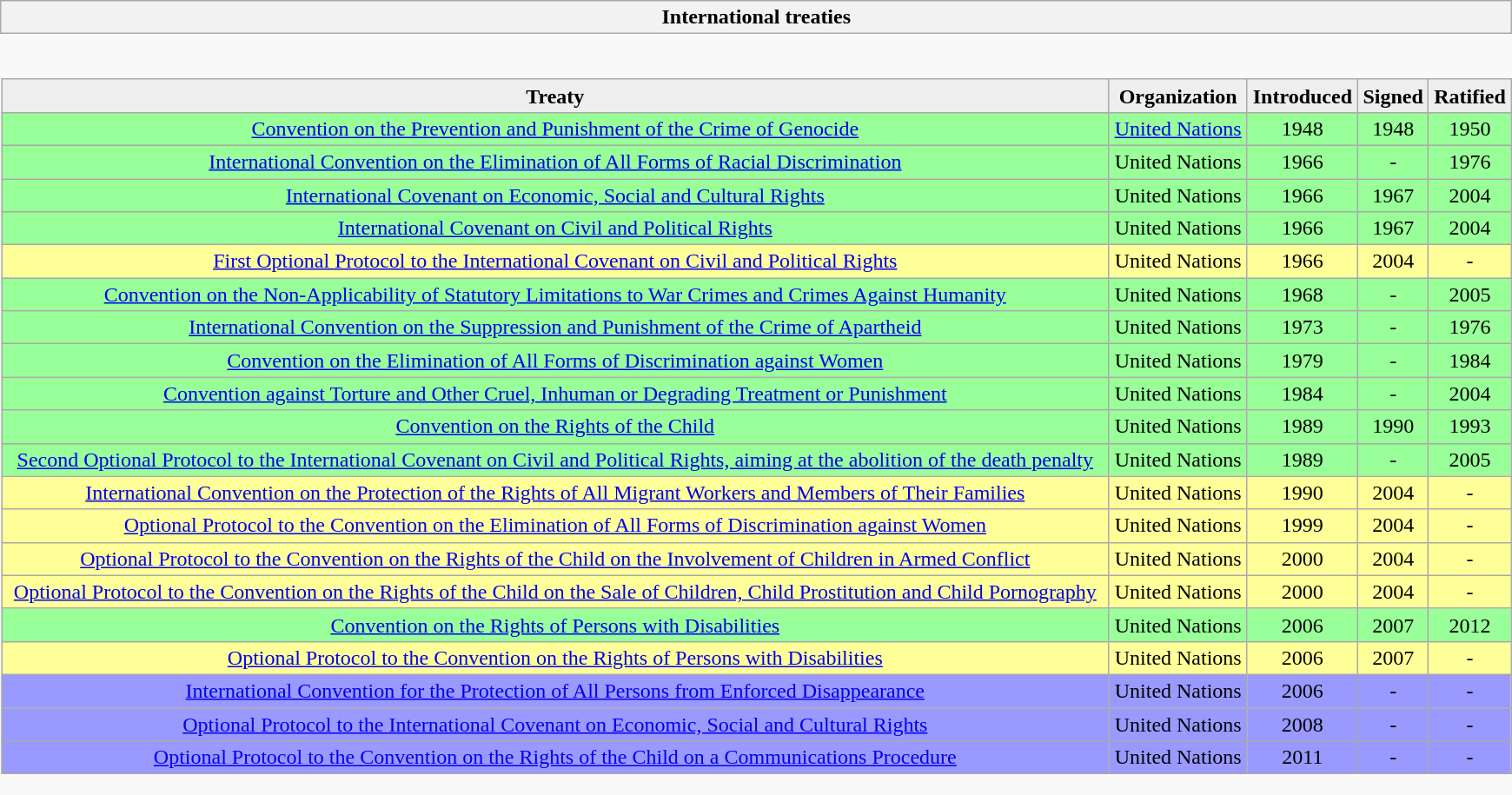<table class="wikitable collapsible collapsed" style="border:none; ">
<tr>
<th>International treaties</th>
</tr>
<tr>
<td style="padding:0; border:none;"><br><table class="wikitable sortable" width=100% style="border-collapse:collapse;">
<tr style="background:#eee; font-weight:bold; text-align:center;">
<td>Treaty</td>
<td>Organization</td>
<td>Introduced</td>
<td>Signed</td>
<td>Ratified</td>
</tr>
<tr align=center>
<td style="background:#9f9; align=left"><a href='#'>Convention on the Prevention and Punishment of the Crime of Genocide</a></td>
<td style="background:#9f9;"><a href='#'>United Nations</a></td>
<td style="background:#9f9;">1948</td>
<td style="background:#9f9;">1948</td>
<td style="background:#9f9;">1950</td>
</tr>
<tr align=center>
<td style="background:#9f9; align=left"><a href='#'>International Convention on the Elimination of All Forms of Racial Discrimination</a></td>
<td style="background:#9f9;">United Nations</td>
<td style="background:#9f9;">1966</td>
<td style="background:#9f9;">-</td>
<td style="background:#9f9;">1976</td>
</tr>
<tr align=center>
<td style="background:#9f9; align=left"><a href='#'>International Covenant on Economic, Social and Cultural Rights</a></td>
<td style="background:#9f9;">United Nations</td>
<td style="background:#9f9;">1966</td>
<td style="background:#9f9;">1967</td>
<td style="background:#9f9;">2004</td>
</tr>
<tr align=center>
<td style="background:#9f9; align=left"><a href='#'>International Covenant on Civil and Political Rights</a></td>
<td style="background:#9f9;">United Nations</td>
<td style="background:#9f9;">1966</td>
<td style="background:#9f9;">1967</td>
<td style="background:#9f9;">2004</td>
</tr>
<tr align=center>
<td style="background:#ff9; align=left"><a href='#'>First Optional Protocol to the International Covenant on Civil and Political Rights</a></td>
<td style="background:#ff9;">United Nations</td>
<td style="background:#ff9;">1966</td>
<td style="background:#ff9;">2004</td>
<td style="background:#ff9;">-</td>
</tr>
<tr align=center>
<td style="background:#9f9; align=left"><a href='#'>Convention on the Non-Applicability of Statutory Limitations to War Crimes and Crimes Against Humanity</a></td>
<td style="background:#9f9;">United Nations</td>
<td style="background:#9f9;">1968</td>
<td style="background:#9f9;">-</td>
<td style="background:#9f9;">2005</td>
</tr>
<tr align=center>
<td style="background:#9f9; align=left"><a href='#'>International Convention on the Suppression and Punishment of the Crime of Apartheid</a></td>
<td style="background:#9f9;">United Nations</td>
<td style="background:#9f9;">1973</td>
<td style="background:#9f9;">-</td>
<td style="background:#9f9;">1976</td>
</tr>
<tr align=center>
<td style="background:#9f9; align=left"><a href='#'>Convention on the Elimination of All Forms of Discrimination against Women</a></td>
<td style="background:#9f9;">United Nations</td>
<td style="background:#9f9;">1979</td>
<td style="background:#9f9;">-</td>
<td style="background:#9f9;">1984</td>
</tr>
<tr align=center>
<td style="background:#9f9; align=left"><a href='#'>Convention against Torture and Other Cruel, Inhuman or Degrading Treatment or Punishment</a></td>
<td style="background:#9f9;">United Nations</td>
<td style="background:#9f9;">1984</td>
<td style="background:#9f9;">-</td>
<td style="background:#9f9;">2004</td>
</tr>
<tr align=center>
<td style="background:#9f9; align=left"><a href='#'>Convention on the Rights of the Child</a></td>
<td style="background:#9f9;">United Nations</td>
<td style="background:#9f9;">1989</td>
<td style="background:#9f9;">1990</td>
<td style="background:#9f9;">1993</td>
</tr>
<tr align=center>
<td style="background:#9f9; align=left"><a href='#'>Second Optional Protocol to the International Covenant on Civil and Political Rights, aiming at the abolition of the death penalty</a></td>
<td style="background:#9f9;">United Nations</td>
<td style="background:#9f9;">1989</td>
<td style="background:#9f9;">-</td>
<td style="background:#9f9;">2005</td>
</tr>
<tr align=center>
<td style="background:#ff9; align=left"><a href='#'>International Convention on the Protection of the Rights of All Migrant Workers and Members of Their Families</a></td>
<td style="background:#ff9;">United Nations</td>
<td style="background:#ff9;">1990</td>
<td style="background:#ff9;">2004</td>
<td style="background:#ff9;">-</td>
</tr>
<tr align=center>
<td style="background:#ff9; align=left"><a href='#'>Optional Protocol to the Convention on the Elimination of All Forms of Discrimination against Women</a></td>
<td style="background:#ff9;">United Nations</td>
<td style="background:#ff9;">1999</td>
<td style="background:#ff9;">2004</td>
<td style="background:#ff9;">-</td>
</tr>
<tr align=center>
<td style="background:#ff9; align=left"><a href='#'>Optional Protocol to the Convention on the Rights of the Child on the Involvement of Children in Armed Conflict</a></td>
<td style="background:#ff9;">United Nations</td>
<td style="background:#ff9;">2000</td>
<td style="background:#ff9;">2004</td>
<td style="background:#ff9;">-</td>
</tr>
<tr align=center>
<td style="background:#ff9; align=left"><a href='#'>Optional Protocol to the Convention on the Rights of the Child on the Sale of Children, Child Prostitution and Child Pornography</a></td>
<td style="background:#ff9;">United Nations</td>
<td style="background:#ff9;">2000</td>
<td style="background:#ff9;">2004</td>
<td style="background:#ff9;">-</td>
</tr>
<tr align=center>
<td style="background:#9f9; align=left"><a href='#'>Convention on the Rights of Persons with Disabilities</a></td>
<td style="background:#9f9;">United Nations</td>
<td style="background:#9f9;">2006</td>
<td style="background:#9f9;">2007</td>
<td style="background:#9f9;">2012</td>
</tr>
<tr align=center>
<td style="background:#ff9; align=left"><a href='#'>Optional Protocol to the Convention on the Rights of Persons with Disabilities</a></td>
<td style="background:#ff9;">United Nations</td>
<td style="background:#ff9;">2006</td>
<td style="background:#ff9;">2007</td>
<td style="background:#ff9;">-</td>
</tr>
<tr align=center>
<td style="background:#99f; align=left"><a href='#'>International Convention for the Protection of All Persons from Enforced Disappearance</a></td>
<td style="background:#99f;">United Nations</td>
<td style="background:#99f;">2006</td>
<td style="background:#99f;">-</td>
<td style="background:#99f;">-</td>
</tr>
<tr align=center>
<td style="background:#99f; align=left"><a href='#'>Optional Protocol to the International Covenant on Economic, Social and Cultural Rights</a></td>
<td style="background:#99f;">United Nations</td>
<td style="background:#99f;">2008</td>
<td style="background:#99f;">-</td>
<td style="background:#99f;">-</td>
</tr>
<tr align=center>
<td style="background:#99f; align=left"><a href='#'>Optional Protocol to the Convention on the Rights of the Child on a Communications Procedure</a></td>
<td style="background:#99f;">United Nations</td>
<td style="background:#99f;">2011</td>
<td style="background:#99f;">-</td>
<td style="background:#99f;">-</td>
</tr>
</table>
</td>
</tr>
</table>
